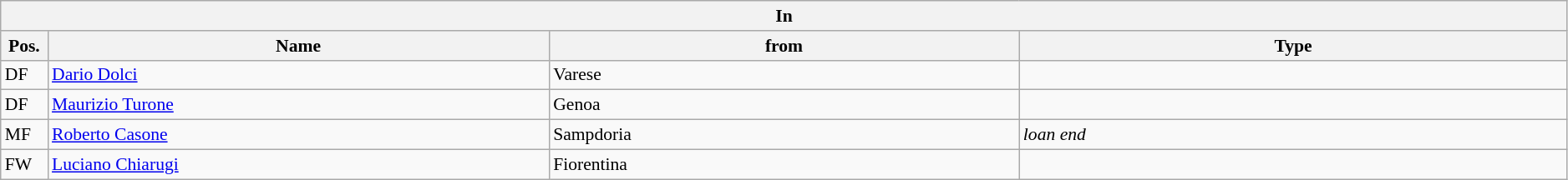<table class="wikitable" style="font-size:90%;width:99%;">
<tr>
<th colspan="4">In</th>
</tr>
<tr>
<th width=3%>Pos.</th>
<th width=32%>Name</th>
<th width=30%>from</th>
<th width=35%>Type</th>
</tr>
<tr>
<td>DF</td>
<td><a href='#'>Dario Dolci</a></td>
<td>Varese</td>
<td></td>
</tr>
<tr>
<td>DF</td>
<td><a href='#'>Maurizio Turone</a></td>
<td>Genoa</td>
<td></td>
</tr>
<tr>
<td>MF</td>
<td><a href='#'>Roberto Casone</a></td>
<td>Sampdoria</td>
<td><em>loan end</em></td>
</tr>
<tr>
<td>FW</td>
<td><a href='#'>Luciano Chiarugi</a></td>
<td>Fiorentina</td>
<td></td>
</tr>
</table>
